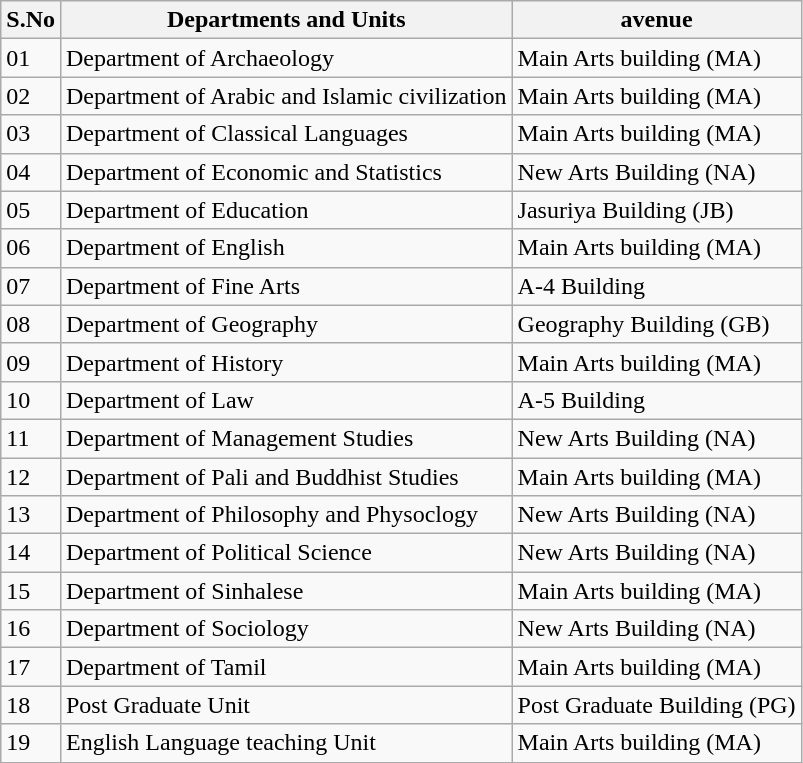<table class="wikitable">
<tr>
<th>S.No</th>
<th>Departments and Units</th>
<th>avenue</th>
</tr>
<tr>
<td>01</td>
<td>Department of Archaeology</td>
<td>Main Arts building (MA)</td>
</tr>
<tr>
<td>02</td>
<td>Department of Arabic and Islamic civilization</td>
<td>Main Arts building (MA)</td>
</tr>
<tr>
<td>03</td>
<td>Department of Classical Languages</td>
<td>Main Arts building (MA)</td>
</tr>
<tr>
<td>04</td>
<td>Department of Economic and Statistics</td>
<td>New Arts Building (NA)</td>
</tr>
<tr>
<td>05</td>
<td>Department of Education</td>
<td>Jasuriya Building (JB)</td>
</tr>
<tr>
<td>06</td>
<td>Department of English</td>
<td>Main Arts building (MA)</td>
</tr>
<tr>
<td>07</td>
<td>Department of Fine Arts</td>
<td>A-4 Building</td>
</tr>
<tr>
<td>08</td>
<td>Department of Geography</td>
<td>Geography Building (GB)</td>
</tr>
<tr>
<td>09</td>
<td>Department of History</td>
<td>Main Arts building (MA)</td>
</tr>
<tr>
<td>10</td>
<td>Department of Law</td>
<td>A-5 Building</td>
</tr>
<tr>
<td>11</td>
<td>Department of Management Studies</td>
<td>New Arts Building (NA)</td>
</tr>
<tr>
<td>12</td>
<td>Department of Pali and Buddhist Studies</td>
<td>Main Arts building (MA)</td>
</tr>
<tr>
<td>13</td>
<td>Department of Philosophy and Physoclogy</td>
<td>New Arts Building (NA)</td>
</tr>
<tr>
<td>14</td>
<td>Department of Political Science</td>
<td>New Arts Building (NA)</td>
</tr>
<tr>
<td>15</td>
<td>Department of Sinhalese</td>
<td>Main Arts building (MA)</td>
</tr>
<tr>
<td>16</td>
<td>Department of Sociology</td>
<td>New Arts Building (NA)</td>
</tr>
<tr>
<td>17</td>
<td>Department of Tamil</td>
<td>Main Arts building (MA)</td>
</tr>
<tr>
<td>18</td>
<td>Post Graduate Unit</td>
<td>Post Graduate Building (PG)</td>
</tr>
<tr>
<td>19</td>
<td>English Language teaching Unit</td>
<td>Main Arts building (MA)</td>
</tr>
</table>
